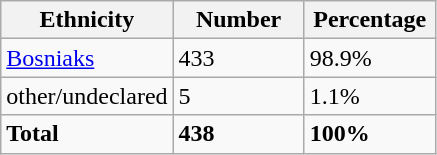<table class="wikitable">
<tr>
<th width="100px">Ethnicity</th>
<th width="80px">Number</th>
<th width="80px">Percentage</th>
</tr>
<tr>
<td><a href='#'>Bosniaks</a></td>
<td>433</td>
<td>98.9%</td>
</tr>
<tr>
<td>other/undeclared</td>
<td>5</td>
<td>1.1%</td>
</tr>
<tr>
<td><strong>Total</strong></td>
<td><strong>438</strong></td>
<td><strong>100%</strong></td>
</tr>
</table>
